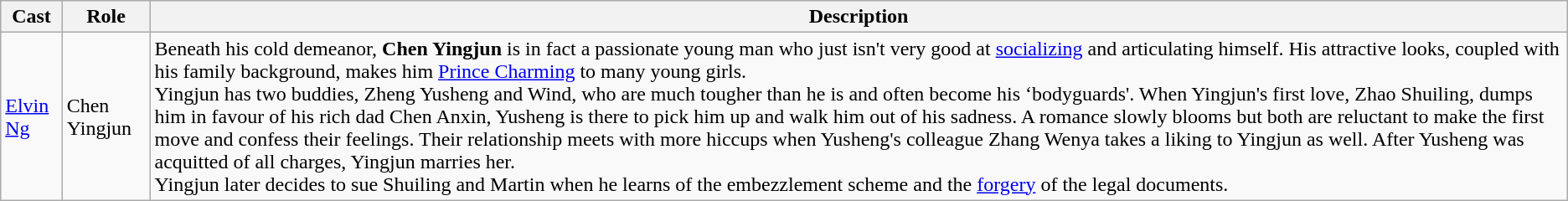<table class="wikitable">
<tr>
<th>Cast</th>
<th>Role</th>
<th>Description</th>
</tr>
<tr>
<td><a href='#'>Elvin Ng</a></td>
<td>Chen Yingjun</td>
<td>Beneath his cold demeanor, <strong>Chen Yingjun</strong> is in fact a passionate young man who just isn't very good at <a href='#'>socializing</a> and articulating himself. His attractive looks, coupled with his family background, makes him <a href='#'>Prince Charming</a> to many young girls.<br>Yingjun has two buddies, Zheng Yusheng and Wind, who are much tougher than he is and often become his ‘bodyguards'. When Yingjun's first love, Zhao Shuiling, dumps him in favour of his rich dad Chen Anxin, Yusheng is there to pick him up and walk him out of his sadness. A romance slowly blooms but both are reluctant to make the first move and confess their feelings. Their relationship meets with more hiccups when Yusheng's colleague Zhang Wenya takes a liking to Yingjun as well. After Yusheng was acquitted of all charges, Yingjun marries her.<br>Yingjun later decides to sue Shuiling and Martin when he learns of the embezzlement scheme and the <a href='#'>forgery</a> of the legal documents.</td>
</tr>
</table>
